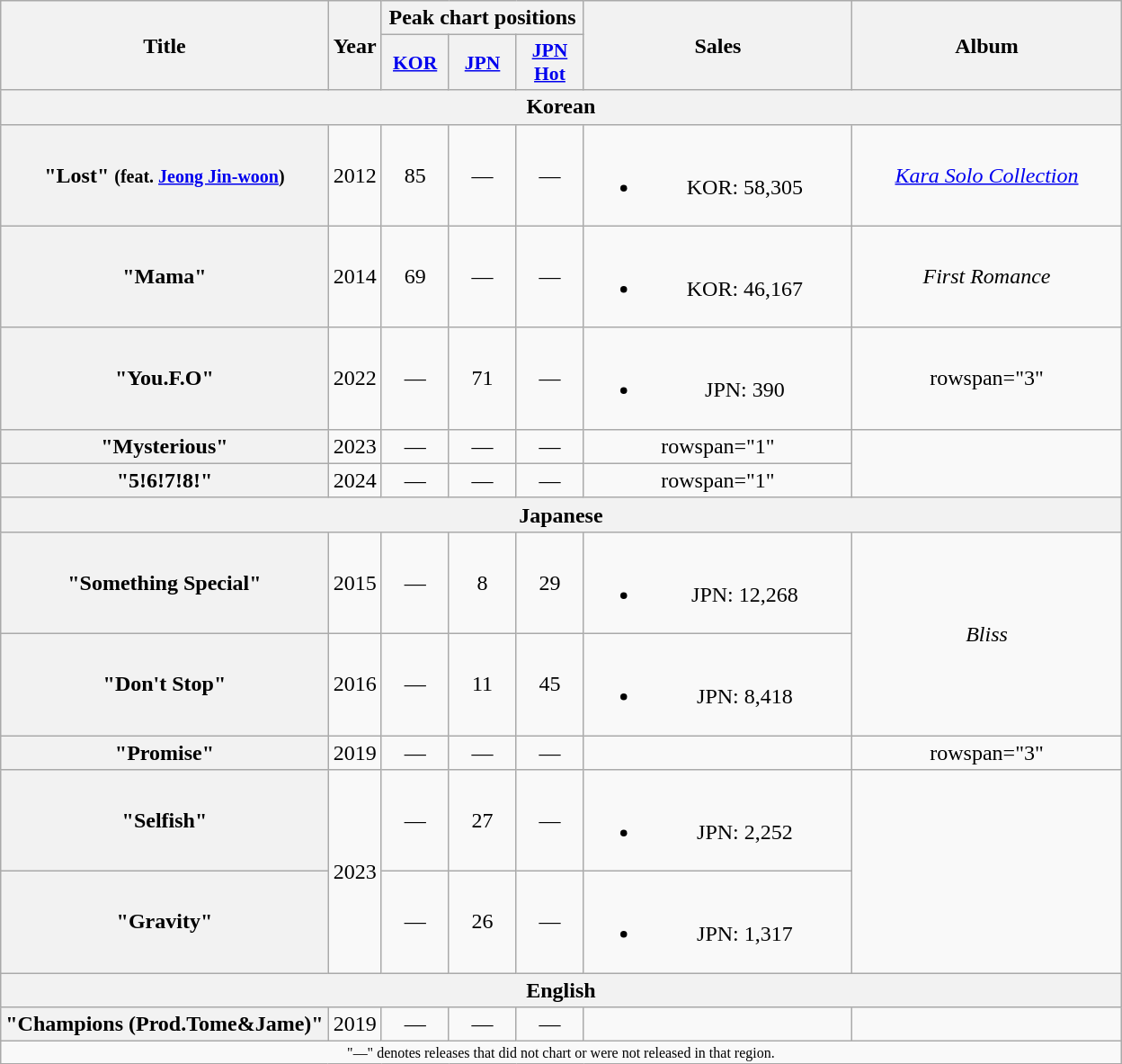<table class="wikitable plainrowheaders" style="text-align:center;">
<tr>
<th scope="col" rowspan="2">Title</th>
<th scope="col" rowspan="2">Year</th>
<th scope="col" colspan="3">Peak chart positions</th>
<th rowspan="2" style="width:12em;">Sales</th>
<th scope="col" rowspan="2" style="width:12em">Album</th>
</tr>
<tr>
<th scope="col" style="width:3em;font-size:90%;"><a href='#'>KOR</a><br></th>
<th scope="col" style="width:3em;font-size:90%;"><a href='#'>JPN</a><br></th>
<th style="width:3em;font-size:90%"><a href='#'>JPN<br>Hot</a><br></th>
</tr>
<tr>
<th colspan="7">Korean</th>
</tr>
<tr>
<th scope="row">"Lost" <small>(feat. <a href='#'>Jeong Jin-woon</a>)</small></th>
<td>2012</td>
<td>85</td>
<td>—</td>
<td>—</td>
<td><br><ul><li>KOR: 58,305</li></ul></td>
<td><em><a href='#'>Kara Solo Collection</a></em></td>
</tr>
<tr>
<th scope="row">"Mama"</th>
<td>2014</td>
<td>69</td>
<td>—</td>
<td>—</td>
<td><br><ul><li>KOR: 46,167</li></ul></td>
<td><em>First Romance</em></td>
</tr>
<tr>
<th scope="row">"You.F.O"</th>
<td>2022</td>
<td>—</td>
<td>71</td>
<td>—</td>
<td><br><ul><li>JPN: 390</li></ul></td>
<td>rowspan="3" </td>
</tr>
<tr>
<th scope="row">"Mysterious"</th>
<td>2023</td>
<td>—</td>
<td>—</td>
<td>—</td>
<td>rowspan="1" </td>
</tr>
<tr>
<th scope="row">"5!6!7!8!"</th>
<td>2024</td>
<td>—</td>
<td>—</td>
<td>—</td>
<td>rowspan="1" </td>
</tr>
<tr>
<th colspan="7">Japanese</th>
</tr>
<tr>
<th scope="row">"Something Special"</th>
<td>2015</td>
<td>—</td>
<td>8</td>
<td>29</td>
<td><br><ul><li>JPN: 12,268</li></ul></td>
<td rowspan="2"><em>Bliss</em></td>
</tr>
<tr>
<th scope="row">"Don't Stop"</th>
<td>2016</td>
<td>—</td>
<td>11</td>
<td>45</td>
<td><br><ul><li>JPN: 8,418</li></ul></td>
</tr>
<tr>
<th scope="row">"Promise"</th>
<td>2019</td>
<td>—</td>
<td>—</td>
<td>—</td>
<td></td>
<td>rowspan="3" </td>
</tr>
<tr>
<th scope="row">"Selfish"</th>
<td rowspan="2">2023</td>
<td>—</td>
<td>27</td>
<td>—</td>
<td><br><ul><li>JPN: 2,252</li></ul></td>
</tr>
<tr>
<th scope="row">"Gravity"</th>
<td>—</td>
<td>26</td>
<td>—</td>
<td><br><ul><li>JPN: 1,317</li></ul></td>
</tr>
<tr>
<th colspan="7">English</th>
</tr>
<tr>
<th scope="row">"Champions (Prod.Tome&Jame)"</th>
<td>2019</td>
<td>—</td>
<td>—</td>
<td>—</td>
<td></td>
<td></td>
</tr>
<tr>
<td colspan="15" style="text-align:center; font-size:8pt;">"—" denotes releases that did not chart or were not released in that region.</td>
</tr>
</table>
